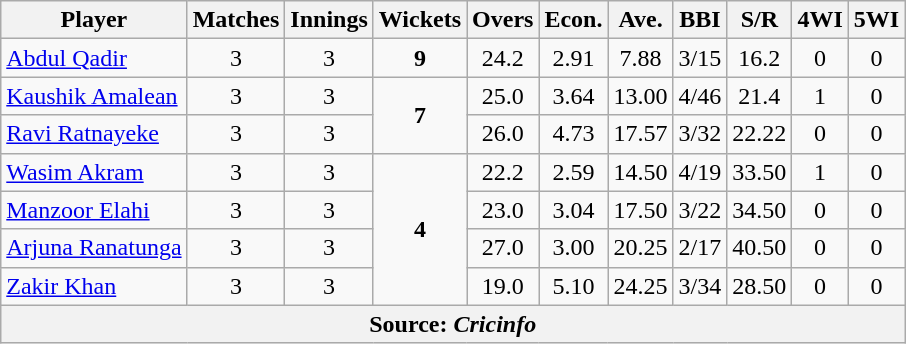<table class="wikitable" style="text-align: center;">
<tr>
<th>Player</th>
<th>Matches</th>
<th>Innings</th>
<th>Wickets</th>
<th>Overs</th>
<th>Econ.</th>
<th>Ave.</th>
<th>BBI</th>
<th>S/R</th>
<th>4WI</th>
<th>5WI</th>
</tr>
<tr>
<td style="text-align:left"> <a href='#'>Abdul Qadir</a></td>
<td>3</td>
<td>3</td>
<td><strong>9</strong></td>
<td>24.2</td>
<td>2.91</td>
<td>7.88</td>
<td>3/15</td>
<td>16.2</td>
<td>0</td>
<td>0</td>
</tr>
<tr>
<td style="text-align:left"> <a href='#'>Kaushik Amalean</a></td>
<td>3</td>
<td>3</td>
<td rowspan="2"><strong>7</strong></td>
<td>25.0</td>
<td>3.64</td>
<td>13.00</td>
<td>4/46</td>
<td>21.4</td>
<td>1</td>
<td>0</td>
</tr>
<tr>
<td style="text-align:left"> <a href='#'>Ravi Ratnayeke</a></td>
<td>3</td>
<td>3</td>
<td>26.0</td>
<td>4.73</td>
<td>17.57</td>
<td>3/32</td>
<td>22.22</td>
<td>0</td>
<td>0</td>
</tr>
<tr>
<td style="text-align:left"> <a href='#'>Wasim Akram</a></td>
<td>3</td>
<td>3</td>
<td rowspan="4"><strong>4</strong></td>
<td>22.2</td>
<td>2.59</td>
<td>14.50</td>
<td>4/19</td>
<td>33.50</td>
<td>1</td>
<td>0</td>
</tr>
<tr>
<td style="text-align:left"> <a href='#'>Manzoor Elahi</a></td>
<td>3</td>
<td>3</td>
<td>23.0</td>
<td>3.04</td>
<td>17.50</td>
<td>3/22</td>
<td>34.50</td>
<td>0</td>
<td>0</td>
</tr>
<tr>
<td style="text-align:left"> <a href='#'>Arjuna Ranatunga</a></td>
<td>3</td>
<td>3</td>
<td>27.0</td>
<td>3.00</td>
<td>20.25</td>
<td>2/17</td>
<td>40.50</td>
<td>0</td>
<td>0</td>
</tr>
<tr>
<td style="text-align:left"> <a href='#'>Zakir Khan</a></td>
<td>3</td>
<td>3</td>
<td>19.0</td>
<td>5.10</td>
<td>24.25</td>
<td>3/34</td>
<td>28.50</td>
<td>0</td>
<td>0</td>
</tr>
<tr>
<th colspan="11">Source: <em>Cricinfo</em></th>
</tr>
</table>
